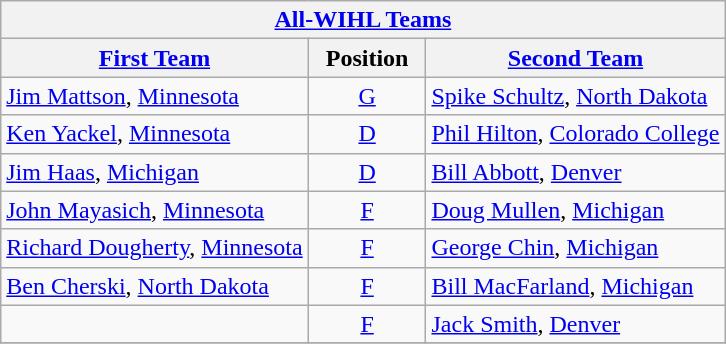<table class="wikitable">
<tr>
<th colspan=3><a href='#'>All-WIHL Teams</a></th>
</tr>
<tr>
<th><a href='#'>First Team</a></th>
<th>  Position  </th>
<th><a href='#'>Second Team</a></th>
</tr>
<tr>
<td><a href='#'>Jim Mattson</a>, <a href='#'>Minnesota</a></td>
<td align=center><a href='#'>G</a></td>
<td><a href='#'>Spike Schultz</a>, <a href='#'>North Dakota</a></td>
</tr>
<tr>
<td><a href='#'>Ken Yackel</a>, <a href='#'>Minnesota</a></td>
<td align=center><a href='#'>D</a></td>
<td><a href='#'>Phil Hilton</a>, <a href='#'>Colorado College</a></td>
</tr>
<tr>
<td><a href='#'>Jim Haas</a>, <a href='#'>Michigan</a></td>
<td align=center><a href='#'>D</a></td>
<td><a href='#'>Bill Abbott</a>, <a href='#'>Denver</a></td>
</tr>
<tr>
<td><a href='#'>John Mayasich</a>, <a href='#'>Minnesota</a></td>
<td align=center><a href='#'>F</a></td>
<td><a href='#'>Doug Mullen</a>, <a href='#'>Michigan</a></td>
</tr>
<tr>
<td><a href='#'>Richard Dougherty</a>, <a href='#'>Minnesota</a></td>
<td align=center><a href='#'>F</a></td>
<td><a href='#'>George Chin</a>, <a href='#'>Michigan</a></td>
</tr>
<tr>
<td><a href='#'>Ben Cherski</a>, <a href='#'>North Dakota</a></td>
<td align=center><a href='#'>F</a></td>
<td><a href='#'>Bill MacFarland</a>, <a href='#'>Michigan</a></td>
</tr>
<tr>
<td></td>
<td align=center><a href='#'>F</a></td>
<td><a href='#'>Jack Smith</a>, <a href='#'>Denver</a></td>
</tr>
<tr>
</tr>
</table>
